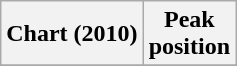<table class="wikitable plainrowheaders">
<tr>
<th>Chart (2010)</th>
<th>Peak<br>position</th>
</tr>
<tr>
</tr>
</table>
